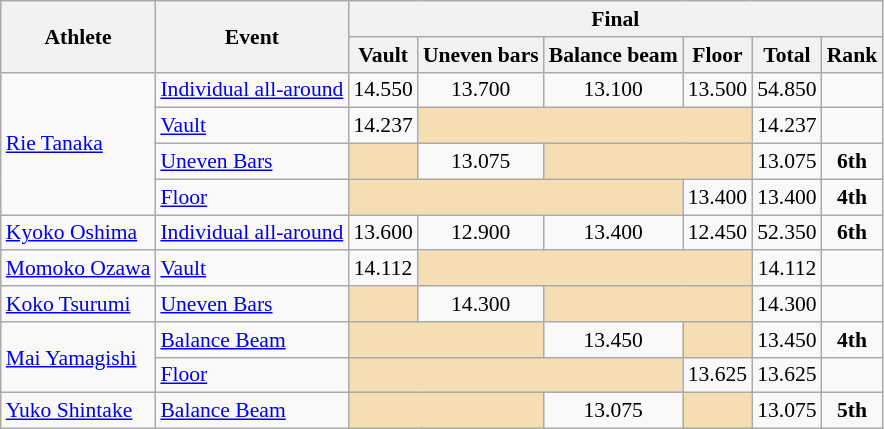<table class=wikitable style="font-size:90%">
<tr>
<th rowspan=2>Athlete</th>
<th rowspan=2>Event</th>
<th colspan=6>Final</th>
</tr>
<tr>
<th>Vault</th>
<th>Uneven bars</th>
<th>Balance beam</th>
<th>Floor</th>
<th>Total</th>
<th>Rank</th>
</tr>
<tr>
<td rowspan=4><a href='#'>Rie Tanaka</a></td>
<td><a href='#'>Individual all-around</a></td>
<td align="center">14.550</td>
<td align="center">13.700</td>
<td align="center">13.100</td>
<td align="center">13.500</td>
<td align="center">54.850</td>
<td align="center"></td>
</tr>
<tr>
<td><a href='#'>Vault</a></td>
<td align=center>14.237</td>
<td bgcolor=wheat colspan=3></td>
<td align=center>14.237</td>
<td align="center"></td>
</tr>
<tr>
<td><a href='#'>Uneven Bars</a></td>
<td bgcolor=wheat></td>
<td align="center">13.075</td>
<td bgcolor=wheat colspan=2></td>
<td align="center">13.075</td>
<td align="center"><strong>6th</strong></td>
</tr>
<tr>
<td><a href='#'>Floor</a></td>
<td bgcolor=wheat colspan=3></td>
<td align="center">13.400</td>
<td align="center">13.400</td>
<td align="center"><strong>4th</strong></td>
</tr>
<tr>
<td><a href='#'>Kyoko Oshima</a></td>
<td><a href='#'>Individual all-around</a></td>
<td align="center">13.600</td>
<td align="center">12.900</td>
<td align="center">13.400</td>
<td align="center">12.450</td>
<td align="center">52.350</td>
<td align="center"><strong>6th</strong></td>
</tr>
<tr>
<td><a href='#'>Momoko Ozawa</a></td>
<td><a href='#'>Vault</a></td>
<td align=center>14.112</td>
<td bgcolor=wheat colspan=3></td>
<td align=center>14.112</td>
<td align="center"></td>
</tr>
<tr>
<td><a href='#'>Koko Tsurumi</a></td>
<td><a href='#'>Uneven Bars</a></td>
<td bgcolor=wheat></td>
<td align="center">14.300</td>
<td bgcolor=wheat colspan=2></td>
<td align="center">14.300</td>
<td align="center"></td>
</tr>
<tr>
<td rowspan=2><a href='#'>Mai Yamagishi</a></td>
<td><a href='#'>Balance Beam</a></td>
<td bgcolor=wheat colspan=2></td>
<td align="center">13.450</td>
<td bgcolor=wheat></td>
<td align="center">13.450</td>
<td align="center"><strong>4th</strong></td>
</tr>
<tr>
<td><a href='#'>Floor</a></td>
<td bgcolor=wheat colspan=3></td>
<td align="center">13.625</td>
<td align="center">13.625</td>
<td align="center"></td>
</tr>
<tr>
<td><a href='#'>Yuko Shintake</a></td>
<td><a href='#'>Balance Beam</a></td>
<td bgcolor=wheat colspan=2></td>
<td align="center">13.075</td>
<td bgcolor=wheat></td>
<td align="center">13.075</td>
<td align="center"><strong>5th</strong></td>
</tr>
</table>
